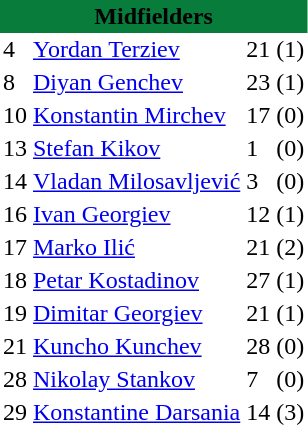<table class="toccolours" border="0" cellpadding="2" cellspacing="0" align=left style="margin:0.5em;">
<tr>
<th colspan="4" align="center" bgcolor="#077C3B"><span>Midfielders</span></th>
</tr>
<tr>
<td>4</td>
<td> <a href='#'>Yordan Terziev</a></td>
<td>21</td>
<td>(1)</td>
</tr>
<tr>
<td>8</td>
<td> <a href='#'>Diyan Genchev</a></td>
<td>23</td>
<td>(1)</td>
</tr>
<tr>
<td>10</td>
<td> <a href='#'>Konstantin Mirchev</a></td>
<td>17</td>
<td>(0)</td>
</tr>
<tr>
<td>13</td>
<td> <a href='#'>Stefan Kikov</a></td>
<td>1</td>
<td>(0)</td>
</tr>
<tr>
<td>14</td>
<td> <a href='#'>Vladan Milosavljević</a></td>
<td>3</td>
<td>(0)</td>
</tr>
<tr>
<td>16</td>
<td> <a href='#'>Ivan Georgiev</a></td>
<td>12</td>
<td>(1)</td>
</tr>
<tr>
<td>17</td>
<td> <a href='#'>Marko Ilić</a></td>
<td>21</td>
<td>(2)</td>
</tr>
<tr>
<td>18</td>
<td> <a href='#'>Petar Kostadinov</a></td>
<td>27</td>
<td>(1)</td>
</tr>
<tr>
<td>19</td>
<td> <a href='#'>Dimitar Georgiev</a></td>
<td>21</td>
<td>(1)</td>
</tr>
<tr>
<td>21</td>
<td> <a href='#'>Kuncho Kunchev</a></td>
<td>28</td>
<td>(0)</td>
</tr>
<tr>
<td>28</td>
<td> <a href='#'>Nikolay Stankov</a></td>
<td>7</td>
<td>(0)</td>
</tr>
<tr>
<td>29</td>
<td> <a href='#'>Konstantine Darsania</a></td>
<td>14</td>
<td>(3)</td>
</tr>
<tr>
</tr>
</table>
